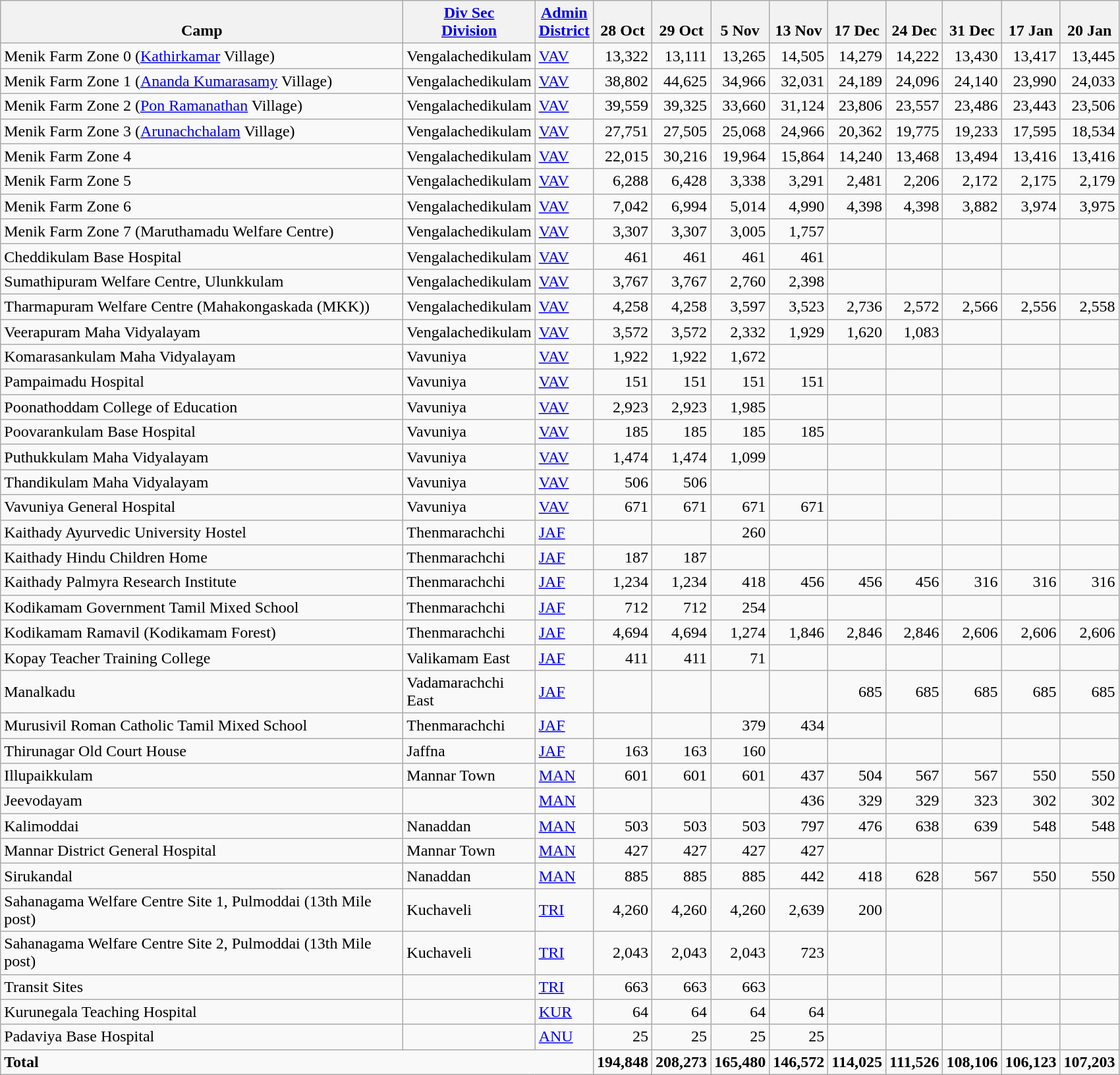<table class="wikitable sortable" border="1" style="text-align:right;">
<tr>
<th valign=bottom width="400">Camp<br></th>
<th valign=bottom width="120"><a href='#'>Div Sec<br>Division</a><br></th>
<th valign=bottom width="10"><a href='#'>Admin<br>District</a><br></th>
<th valign=bottom width="50">28 Oct<br></th>
<th valign=bottom width="50">29 Oct<br></th>
<th valign=bottom width="50">5 Nov<br></th>
<th valign=bottom width="50">13 Nov<br></th>
<th valign=bottom width="50">17 Dec<br></th>
<th valign=bottom width="50">24 Dec<br></th>
<th valign=bottom width="50">31 Dec<br></th>
<th valign=bottom width="50">17 Jan<br></th>
<th valign=bottom width="50">20 Jan<br></th>
</tr>
<tr>
<td align=left>Menik Farm Zone 0 (<a href='#'>Kathirkamar</a> Village)</td>
<td align=left>Vengalachedikulam</td>
<td align=left><a href='#'>VAV</a></td>
<td>13,322</td>
<td>13,111</td>
<td>13,265</td>
<td>14,505</td>
<td>14,279</td>
<td>14,222</td>
<td>13,430</td>
<td>13,417</td>
<td>13,445</td>
</tr>
<tr>
<td align=left>Menik Farm Zone 1 (<a href='#'>Ananda Kumarasamy</a> Village)</td>
<td align=left>Vengalachedikulam</td>
<td align=left><a href='#'>VAV</a></td>
<td>38,802</td>
<td>44,625</td>
<td>34,966</td>
<td>32,031</td>
<td>24,189</td>
<td>24,096</td>
<td>24,140</td>
<td>23,990</td>
<td>24,033</td>
</tr>
<tr>
<td align=left>Menik Farm Zone 2 (<a href='#'>Pon Ramanathan</a> Village)</td>
<td align=left>Vengalachedikulam</td>
<td align=left><a href='#'>VAV</a></td>
<td>39,559</td>
<td>39,325</td>
<td>33,660</td>
<td>31,124</td>
<td>23,806</td>
<td>23,557</td>
<td>23,486</td>
<td>23,443</td>
<td>23,506</td>
</tr>
<tr>
<td align=left>Menik Farm Zone 3 (<a href='#'>Arunachchalam</a> Village)</td>
<td align=left>Vengalachedikulam</td>
<td align=left><a href='#'>VAV</a></td>
<td>27,751</td>
<td>27,505</td>
<td>25,068</td>
<td>24,966</td>
<td>20,362</td>
<td>19,775</td>
<td>19,233</td>
<td>17,595</td>
<td>18,534</td>
</tr>
<tr>
<td align=left>Menik Farm Zone 4</td>
<td align=left>Vengalachedikulam</td>
<td align=left><a href='#'>VAV</a></td>
<td>22,015</td>
<td>30,216</td>
<td>19,964</td>
<td>15,864</td>
<td>14,240</td>
<td>13,468</td>
<td>13,494</td>
<td>13,416</td>
<td>13,416</td>
</tr>
<tr>
<td align=left>Menik Farm Zone 5</td>
<td align=left>Vengalachedikulam</td>
<td align=left><a href='#'>VAV</a></td>
<td>6,288</td>
<td>6,428</td>
<td>3,338</td>
<td>3,291</td>
<td>2,481</td>
<td>2,206</td>
<td>2,172</td>
<td>2,175</td>
<td>2,179</td>
</tr>
<tr>
<td align=left>Menik Farm Zone 6</td>
<td align=left>Vengalachedikulam</td>
<td align=left><a href='#'>VAV</a></td>
<td>7,042</td>
<td>6,994</td>
<td>5,014</td>
<td>4,990</td>
<td>4,398</td>
<td>4,398</td>
<td>3,882</td>
<td>3,974</td>
<td>3,975</td>
</tr>
<tr>
<td align=left>Menik Farm Zone 7 (Maruthamadu Welfare Centre)</td>
<td align=left>Vengalachedikulam</td>
<td align=left><a href='#'>VAV</a></td>
<td>3,307</td>
<td>3,307</td>
<td>3,005</td>
<td>1,757</td>
<td></td>
<td></td>
<td></td>
<td></td>
<td></td>
</tr>
<tr>
<td align=left>Cheddikulam Base Hospital</td>
<td align=left>Vengalachedikulam</td>
<td align=left><a href='#'>VAV</a></td>
<td>461</td>
<td>461</td>
<td>461</td>
<td>461</td>
<td></td>
<td></td>
<td></td>
<td></td>
<td></td>
</tr>
<tr>
<td align=left>Sumathipuram Welfare Centre, Ulunkkulam</td>
<td align=left>Vengalachedikulam</td>
<td align=left><a href='#'>VAV</a></td>
<td>3,767</td>
<td>3,767</td>
<td>2,760</td>
<td>2,398</td>
<td></td>
<td></td>
<td></td>
<td></td>
<td></td>
</tr>
<tr>
<td align=left>Tharmapuram Welfare Centre (Mahakongaskada (MKK))</td>
<td align=left>Vengalachedikulam</td>
<td align=left><a href='#'>VAV</a></td>
<td>4,258</td>
<td>4,258</td>
<td>3,597</td>
<td>3,523</td>
<td>2,736</td>
<td>2,572</td>
<td>2,566</td>
<td>2,556</td>
<td>2,558</td>
</tr>
<tr>
<td align=left>Veerapuram Maha Vidyalayam</td>
<td align=left>Vengalachedikulam</td>
<td align=left><a href='#'>VAV</a></td>
<td>3,572</td>
<td>3,572</td>
<td>2,332</td>
<td>1,929</td>
<td>1,620</td>
<td>1,083</td>
<td></td>
<td></td>
<td></td>
</tr>
<tr>
<td align=left>Komarasankulam Maha Vidyalayam</td>
<td align=left>Vavuniya</td>
<td align=left><a href='#'>VAV</a></td>
<td>1,922</td>
<td>1,922</td>
<td>1,672</td>
<td></td>
<td></td>
<td></td>
<td></td>
<td></td>
<td></td>
</tr>
<tr>
<td align=left>Pampaimadu Hospital</td>
<td align=left>Vavuniya</td>
<td align=left><a href='#'>VAV</a></td>
<td>151</td>
<td>151</td>
<td>151</td>
<td>151</td>
<td></td>
<td></td>
<td></td>
<td></td>
<td></td>
</tr>
<tr>
<td align=left>Poonathoddam College of Education</td>
<td align=left>Vavuniya</td>
<td align=left><a href='#'>VAV</a></td>
<td>2,923</td>
<td>2,923</td>
<td>1,985</td>
<td></td>
<td></td>
<td></td>
<td></td>
<td></td>
<td></td>
</tr>
<tr>
<td align=left>Poovarankulam Base Hospital</td>
<td align=left>Vavuniya</td>
<td align=left><a href='#'>VAV</a></td>
<td>185</td>
<td>185</td>
<td>185</td>
<td>185</td>
<td></td>
<td></td>
<td></td>
<td></td>
<td></td>
</tr>
<tr>
<td align=left>Puthukkulam Maha Vidyalayam</td>
<td align=left>Vavuniya</td>
<td align=left><a href='#'>VAV</a></td>
<td>1,474</td>
<td>1,474</td>
<td>1,099</td>
<td></td>
<td></td>
<td></td>
<td></td>
<td></td>
<td></td>
</tr>
<tr>
<td align=left>Thandikulam Maha Vidyalayam</td>
<td align=left>Vavuniya</td>
<td align=left><a href='#'>VAV</a></td>
<td>506</td>
<td>506</td>
<td></td>
<td></td>
<td></td>
<td></td>
<td></td>
<td></td>
<td></td>
</tr>
<tr>
<td align=left>Vavuniya General Hospital</td>
<td align=left>Vavuniya</td>
<td align=left><a href='#'>VAV</a></td>
<td>671</td>
<td>671</td>
<td>671</td>
<td>671</td>
<td></td>
<td></td>
<td></td>
<td></td>
<td></td>
</tr>
<tr>
<td align=left>Kaithady Ayurvedic University Hostel</td>
<td align=left>Thenmarachchi</td>
<td align=left><a href='#'>JAF</a></td>
<td></td>
<td></td>
<td>260</td>
<td></td>
<td></td>
<td></td>
<td></td>
<td></td>
<td></td>
</tr>
<tr>
<td align=left>Kaithady Hindu Children Home</td>
<td align=left>Thenmarachchi</td>
<td align=left><a href='#'>JAF</a></td>
<td>187</td>
<td>187</td>
<td></td>
<td></td>
<td></td>
<td></td>
<td></td>
<td></td>
<td></td>
</tr>
<tr>
<td align=left>Kaithady Palmyra Research Institute</td>
<td align=left>Thenmarachchi</td>
<td align=left><a href='#'>JAF</a></td>
<td>1,234</td>
<td>1,234</td>
<td>418</td>
<td>456</td>
<td>456</td>
<td>456</td>
<td>316</td>
<td>316</td>
<td>316</td>
</tr>
<tr>
<td align=left>Kodikamam Government Tamil Mixed School</td>
<td align=left>Thenmarachchi</td>
<td align=left><a href='#'>JAF</a></td>
<td>712</td>
<td>712</td>
<td>254</td>
<td></td>
<td></td>
<td></td>
<td></td>
<td></td>
<td></td>
</tr>
<tr>
<td align=left>Kodikamam Ramavil (Kodikamam Forest)</td>
<td align=left>Thenmarachchi</td>
<td align=left><a href='#'>JAF</a></td>
<td>4,694</td>
<td>4,694</td>
<td>1,274</td>
<td>1,846</td>
<td>2,846</td>
<td>2,846</td>
<td>2,606</td>
<td>2,606</td>
<td>2,606</td>
</tr>
<tr>
<td align=left>Kopay Teacher Training College</td>
<td align=left>Valikamam East</td>
<td align=left><a href='#'>JAF</a></td>
<td>411</td>
<td>411</td>
<td>71</td>
<td></td>
<td></td>
<td></td>
<td></td>
<td></td>
<td></td>
</tr>
<tr>
<td align=left>Manalkadu</td>
<td align=left>Vadamarachchi East</td>
<td align=left><a href='#'>JAF</a></td>
<td></td>
<td></td>
<td></td>
<td></td>
<td>685</td>
<td>685</td>
<td>685</td>
<td>685</td>
<td>685</td>
</tr>
<tr>
<td align=left>Murusivil Roman Catholic Tamil Mixed School</td>
<td align=left>Thenmarachchi</td>
<td align=left><a href='#'>JAF</a></td>
<td></td>
<td></td>
<td>379</td>
<td>434</td>
<td></td>
<td></td>
<td></td>
<td></td>
<td></td>
</tr>
<tr>
<td align=left>Thirunagar Old Court House</td>
<td align=left>Jaffna</td>
<td align=left><a href='#'>JAF</a></td>
<td>163</td>
<td>163</td>
<td>160</td>
<td></td>
<td></td>
<td></td>
<td></td>
<td></td>
<td></td>
</tr>
<tr>
<td align=left>Illupaikkulam</td>
<td align=left>Mannar Town</td>
<td align=left><a href='#'>MAN</a></td>
<td>601</td>
<td>601</td>
<td>601</td>
<td>437</td>
<td>504</td>
<td>567</td>
<td>567</td>
<td>550</td>
<td>550</td>
</tr>
<tr>
<td align=left>Jeevodayam</td>
<td></td>
<td align=left><a href='#'>MAN</a></td>
<td></td>
<td></td>
<td></td>
<td>436</td>
<td>329</td>
<td>329</td>
<td>323</td>
<td>302</td>
<td>302</td>
</tr>
<tr>
<td align=left>Kalimoddai</td>
<td align=left>Nanaddan</td>
<td align=left><a href='#'>MAN</a></td>
<td>503</td>
<td>503</td>
<td>503</td>
<td>797</td>
<td>476</td>
<td>638</td>
<td>639</td>
<td>548</td>
<td>548</td>
</tr>
<tr>
<td align=left>Mannar District General Hospital</td>
<td align=left>Mannar Town</td>
<td align=left><a href='#'>MAN</a></td>
<td>427</td>
<td>427</td>
<td>427</td>
<td>427</td>
<td></td>
<td></td>
<td></td>
<td></td>
<td></td>
</tr>
<tr>
<td align=left>Sirukandal</td>
<td align=left>Nanaddan</td>
<td align=left><a href='#'>MAN</a></td>
<td>885</td>
<td>885</td>
<td>885</td>
<td>442</td>
<td>418</td>
<td>628</td>
<td>567</td>
<td>550</td>
<td>550</td>
</tr>
<tr>
<td align=left>Sahanagama Welfare Centre Site 1, Pulmoddai (13th Mile post)</td>
<td align=left>Kuchaveli</td>
<td align=left><a href='#'>TRI</a></td>
<td>4,260</td>
<td>4,260</td>
<td>4,260</td>
<td>2,639</td>
<td>200</td>
<td></td>
<td></td>
<td></td>
<td></td>
</tr>
<tr>
<td align=left>Sahanagama Welfare Centre Site 2, Pulmoddai (13th Mile post)</td>
<td align=left>Kuchaveli</td>
<td align=left><a href='#'>TRI</a></td>
<td>2,043</td>
<td>2,043</td>
<td>2,043</td>
<td>723</td>
<td></td>
<td></td>
<td></td>
<td></td>
<td></td>
</tr>
<tr>
<td align=left>Transit Sites</td>
<td></td>
<td align=left><a href='#'>TRI</a></td>
<td>663</td>
<td>663</td>
<td>663</td>
<td></td>
<td></td>
<td></td>
<td></td>
<td></td>
<td></td>
</tr>
<tr>
<td align=left>Kurunegala Teaching Hospital</td>
<td></td>
<td align=left><a href='#'>KUR</a></td>
<td>64</td>
<td>64</td>
<td>64</td>
<td>64</td>
<td></td>
<td></td>
<td></td>
<td></td>
<td></td>
</tr>
<tr>
<td align=left>Padaviya Base Hospital</td>
<td></td>
<td align=left><a href='#'>ANU</a></td>
<td>25</td>
<td>25</td>
<td>25</td>
<td>25</td>
<td></td>
<td></td>
<td></td>
<td></td>
</tr>
<tr>
<td align=left colspan=3><strong>Total</strong></td>
<td><strong>194,848</strong></td>
<td><strong>208,273</strong></td>
<td><strong>165,480</strong></td>
<td><strong>146,572</strong></td>
<td><strong>114,025</strong></td>
<td><strong>111,526</strong></td>
<td><strong>108,106</strong></td>
<td><strong>106,123</strong></td>
<td><strong>107,203</strong></td>
</tr>
</table>
